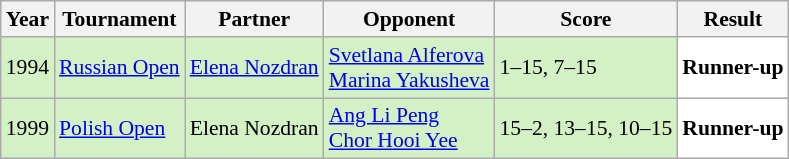<table class="sortable wikitable" style="font-size: 90%;">
<tr>
<th>Year</th>
<th>Tournament</th>
<th>Partner</th>
<th>Opponent</th>
<th>Score</th>
<th>Result</th>
</tr>
<tr style="background:#D4F1C5">
<td align="center">1994</td>
<td align="left"><a href='#'>Russian Open</a></td>
<td align="left"> <a href='#'>Elena Nozdran</a></td>
<td align="left"> <a href='#'>Svetlana Alferova</a><br> <a href='#'>Marina Yakusheva</a></td>
<td align="left">1–15, 7–15</td>
<td style="text-align:left; background:white"> <strong>Runner-up</strong></td>
</tr>
<tr style="background:#D4F1C5">
<td align="center">1999</td>
<td align="left"><a href='#'>Polish Open</a></td>
<td align="left"> Elena Nozdran</td>
<td align="left"> <a href='#'>Ang Li Peng</a><br> <a href='#'>Chor Hooi Yee</a></td>
<td align="left">15–2, 13–15, 10–15</td>
<td style="text-align:left; background:white"> <strong>Runner-up</strong></td>
</tr>
</table>
